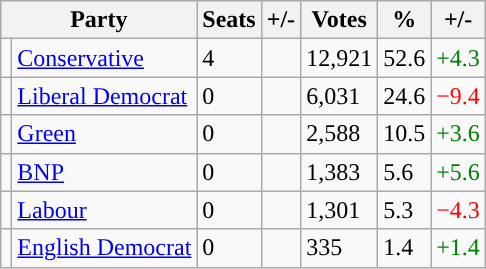<table class="wikitable">
<tr>
<th colspan="2">Party</th>
<th>Seats</th>
<th>+/-</th>
<th>Votes</th>
<th>%</th>
<th>+/-</th>
</tr>
<tr>
<td style="background-color: "></td>
<td><a href='#'>Conservative</a></td>
<td>4</td>
<td></td>
<td>12,921</td>
<td>52.6</td>
<td style="color:green">+4.3</td>
</tr>
<tr>
<td style="background-color: "></td>
<td><a href='#'>Liberal Democrat</a></td>
<td>0</td>
<td></td>
<td>6,031</td>
<td>24.6</td>
<td style="color:red">−9.4</td>
</tr>
<tr>
<td style="background-color: "></td>
<td><a href='#'>Green</a></td>
<td>0</td>
<td></td>
<td>2,588</td>
<td>10.5</td>
<td style="color:green">+3.6</td>
</tr>
<tr>
<td style="background-color: "></td>
<td><a href='#'>BNP</a></td>
<td>0</td>
<td></td>
<td>1,383</td>
<td>5.6</td>
<td style="color:green">+5.6</td>
</tr>
<tr>
<td style="background-color: "></td>
<td><a href='#'>Labour</a></td>
<td>0</td>
<td></td>
<td>1,301</td>
<td>5.3</td>
<td style="color:red">−4.3</td>
</tr>
<tr>
<td style="background-color: "></td>
<td><a href='#'>English Democrat</a></td>
<td>0</td>
<td></td>
<td>335</td>
<td>1.4</td>
<td style="color:green">+1.4</td>
</tr>
</table>
